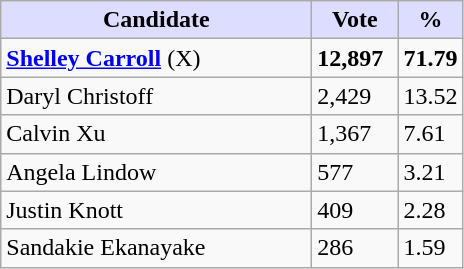<table class="wikitable">
<tr>
<th style="background:#ddf; width:200px;">Candidate</th>
<th style="background:#ddf; width:50px;">Vote</th>
<th style="background:#ddf; width:30px;">%</th>
</tr>
<tr>
<td><strong><a href='#'>Shelley Carroll</a></strong> (X)</td>
<td><strong>12,897</strong></td>
<td><strong>71.79</strong></td>
</tr>
<tr>
<td>Daryl Christoff</td>
<td>2,429</td>
<td>13.52</td>
</tr>
<tr>
<td>Calvin Xu</td>
<td>1,367</td>
<td>7.61</td>
</tr>
<tr>
<td>Angela Lindow</td>
<td>577</td>
<td>3.21</td>
</tr>
<tr>
<td>Justin Knott</td>
<td>409</td>
<td>2.28</td>
</tr>
<tr>
<td>Sandakie Ekanayake</td>
<td>286</td>
<td>1.59</td>
</tr>
</table>
